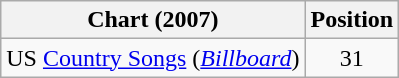<table class="wikitable sortable">
<tr>
<th scope="col">Chart (2007)</th>
<th scope="col">Position</th>
</tr>
<tr>
<td>US <a href='#'>Country Songs</a> (<em><a href='#'>Billboard</a></em>)</td>
<td align="center">31</td>
</tr>
</table>
